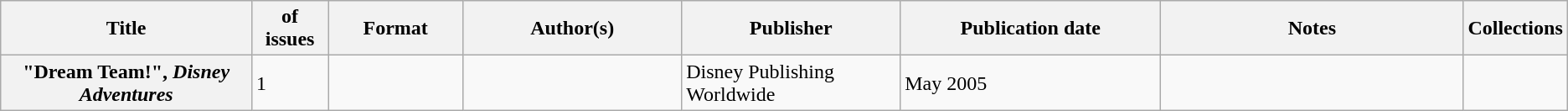<table class="wikitable">
<tr>
<th>Title</th>
<th style="width:40pt"> of issues</th>
<th style="width:75pt">Format</th>
<th style="width:125pt">Author(s)</th>
<th style="width:125pt">Publisher</th>
<th style="width:150pt">Publication date</th>
<th style="width:175pt">Notes</th>
<th>Collections</th>
</tr>
<tr>
<th>"Dream Team!", <em>Disney Adventures</em></th>
<td>1</td>
<td></td>
<td></td>
<td>Disney Publishing Worldwide</td>
<td>May 2005</td>
<td></td>
<td></td>
</tr>
</table>
